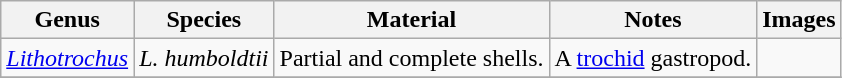<table class="wikitable" align="center">
<tr>
<th>Genus</th>
<th>Species</th>
<th>Material</th>
<th>Notes</th>
<th>Images</th>
</tr>
<tr>
<td><em><a href='#'>Lithotrochus</a></em></td>
<td><em>L. humboldtii</em></td>
<td>Partial and complete shells.</td>
<td>A <a href='#'>trochid</a> gastropod.</td>
<td></td>
</tr>
<tr>
</tr>
</table>
